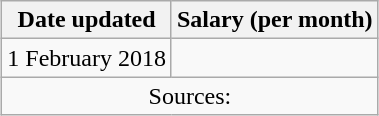<table class="wikitable" style="margin:1ex 0 1ex 1ex;">
<tr>
<th>Date updated</th>
<th>Salary (per month)</th>
</tr>
<tr>
<td>1 February 2018</td>
<td style="text-align:right;"></td>
</tr>
<tr>
<td colspan="2" style="text-align:center;">Sources:</td>
</tr>
</table>
